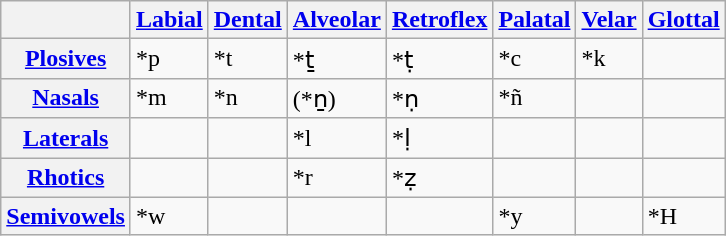<table class="wikitable Unicode" border="1">
<tr>
<th></th>
<th><a href='#'>Labial</a></th>
<th><a href='#'>Dental</a></th>
<th><a href='#'>Alveolar</a></th>
<th><a href='#'>Retroflex</a></th>
<th><a href='#'>Palatal</a></th>
<th><a href='#'>Velar</a></th>
<th><a href='#'>Glottal</a></th>
</tr>
<tr>
<th><a href='#'>Plosives</a></th>
<td>*p</td>
<td>*t</td>
<td>*ṯ</td>
<td>*ṭ</td>
<td>*c</td>
<td>*k</td>
<td></td>
</tr>
<tr>
<th><a href='#'>Nasals</a></th>
<td>*m</td>
<td>*n</td>
<td>(*ṉ)</td>
<td>*ṇ</td>
<td>*ñ</td>
<td></td>
<td></td>
</tr>
<tr>
<th><a href='#'>Laterals</a></th>
<td></td>
<td></td>
<td>*l</td>
<td>*ḷ</td>
<td></td>
<td></td>
<td></td>
</tr>
<tr>
<th><a href='#'>Rhotics</a></th>
<td></td>
<td></td>
<td>*r</td>
<td>*ẓ</td>
<td></td>
<td></td>
<td></td>
</tr>
<tr>
<th><a href='#'>Semivowels</a></th>
<td>*w</td>
<td></td>
<td></td>
<td></td>
<td>*y</td>
<td></td>
<td>*H</td>
</tr>
</table>
